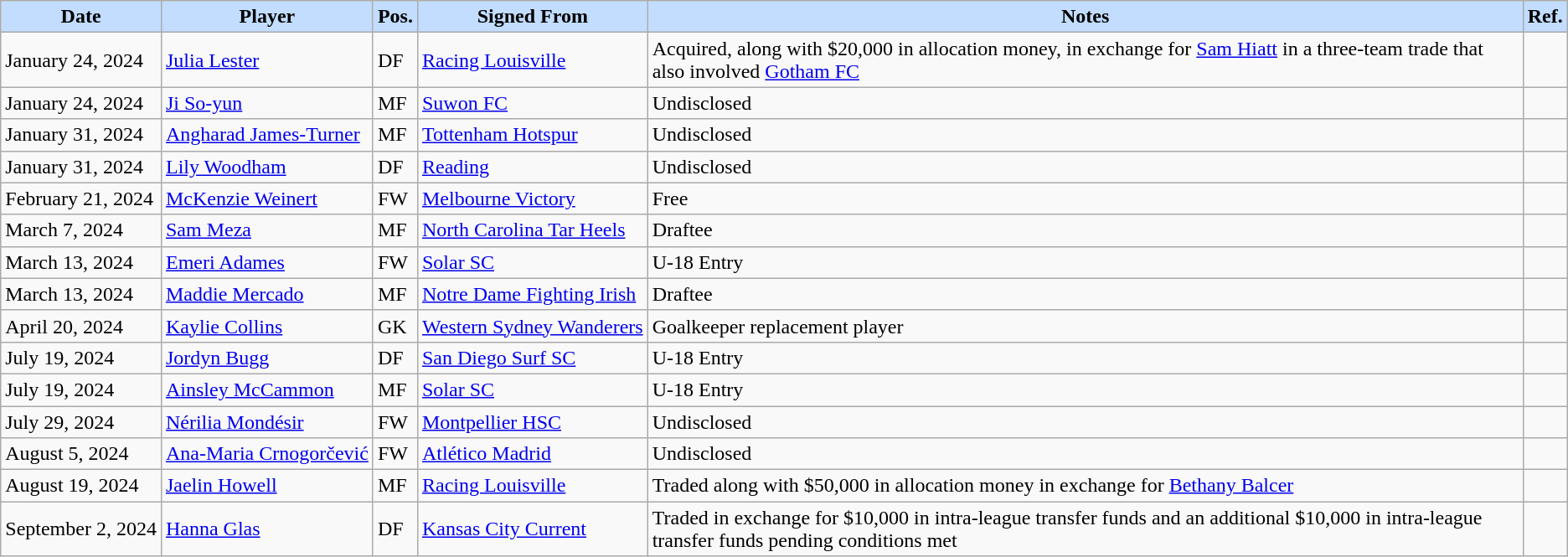<table class="wikitable" style="text-align:left;">
<tr>
<th style="background:#c2ddff">Date</th>
<th style="background:#c2ddff">Player</th>
<th style="background:#c2ddff">Pos.</th>
<th style="background:#c2ddff">Signed From</th>
<th style="background:#c2ddff">Notes</th>
<th style="background:#c2ddff">Ref.</th>
</tr>
<tr>
<td style="white-space: nowrap;">January 24, 2024</td>
<td style="white-space: nowrap;"> <a href='#'>Julia Lester</a></td>
<td>DF</td>
<td style="white-space: nowrap;"> <a href='#'>Racing Louisville</a></td>
<td>Acquired, along with $20,000 in allocation money, in exchange for <a href='#'>Sam Hiatt</a> in a three-team trade that also involved <a href='#'>Gotham FC</a></td>
<td></td>
</tr>
<tr>
<td style="white-space: nowrap;">January 24, 2024</td>
<td style="white-space: nowrap;"> <a href='#'>Ji So-yun</a></td>
<td>MF</td>
<td style="white-space: nowrap;"> <a href='#'>Suwon FC</a></td>
<td>Undisclosed</td>
<td></td>
</tr>
<tr>
<td style="white-space: nowrap;">January 31, 2024</td>
<td style="white-space: nowrap;"> <a href='#'>Angharad James-Turner</a></td>
<td>MF</td>
<td style="white-space: nowrap;"> <a href='#'>Tottenham Hotspur</a></td>
<td>Undisclosed</td>
<td></td>
</tr>
<tr>
<td style="white-space: nowrap;">January 31, 2024</td>
<td style="white-space: nowrap;"> <a href='#'>Lily Woodham</a></td>
<td>DF</td>
<td style="white-space: nowrap;"> <a href='#'>Reading</a></td>
<td>Undisclosed</td>
<td></td>
</tr>
<tr>
<td style="white-space: nowrap;">February 21, 2024</td>
<td style="white-space: nowrap;"> <a href='#'>McKenzie Weinert</a></td>
<td>FW</td>
<td style="white-space: nowrap;"> <a href='#'>Melbourne Victory</a></td>
<td>Free</td>
<td></td>
</tr>
<tr>
<td style="white-space: nowrap;">March 7, 2024</td>
<td style="white-space: nowrap;"> <a href='#'>Sam Meza</a></td>
<td>MF</td>
<td style="white-space: nowrap;"> <a href='#'>North Carolina Tar Heels</a></td>
<td>Draftee</td>
<td></td>
</tr>
<tr>
<td style="white-space: nowrap;">March 13, 2024</td>
<td style="white-space: nowrap;"> <a href='#'>Emeri Adames</a></td>
<td>FW</td>
<td style="white-space: nowrap;"> <a href='#'>Solar SC</a></td>
<td>U-18 Entry</td>
<td></td>
</tr>
<tr>
<td style="white-space: nowrap;">March 13, 2024</td>
<td style="white-space: nowrap;"> <a href='#'>Maddie Mercado</a></td>
<td>MF</td>
<td style="white-space: nowrap;"> <a href='#'>Notre Dame Fighting Irish</a></td>
<td>Draftee</td>
<td></td>
</tr>
<tr>
<td style="white-space: nowrap;">April 20, 2024</td>
<td style="white-space: nowrap;"> <a href='#'>Kaylie Collins</a></td>
<td>GK</td>
<td style="white-space: nowrap;"> <a href='#'>Western Sydney Wanderers</a></td>
<td>Goalkeeper replacement player</td>
<td></td>
</tr>
<tr>
<td style="white-space: nowrap;">July 19, 2024</td>
<td style="white-space: nowrap;"> <a href='#'>Jordyn Bugg</a></td>
<td>DF</td>
<td style="white-space: nowrap;"> <a href='#'>San Diego Surf SC</a></td>
<td>U-18 Entry</td>
<td></td>
</tr>
<tr>
<td style="white-space: nowrap;">July 19, 2024</td>
<td style="white-space: nowrap;"> <a href='#'>Ainsley McCammon</a></td>
<td>MF</td>
<td style="white-space: nowrap;"> <a href='#'>Solar SC</a></td>
<td>U-18 Entry</td>
<td></td>
</tr>
<tr>
<td style="white-space: nowrap;">July 29, 2024</td>
<td style="white-space: nowrap;"> <a href='#'>Nérilia Mondésir</a></td>
<td>FW</td>
<td style="white-space: nowrap;"> <a href='#'>Montpellier HSC</a></td>
<td>Undisclosed</td>
<td></td>
</tr>
<tr>
<td style="white-space: nowrap;">August 5, 2024</td>
<td style="white-space: nowrap;"> <a href='#'>Ana-Maria Crnogorčević</a></td>
<td>FW</td>
<td style="white-space: nowrap;"> <a href='#'>Atlético Madrid</a></td>
<td>Undisclosed</td>
<td></td>
</tr>
<tr>
<td style="white-space: nowrap;">August 19, 2024</td>
<td style="white-space: nowrap;"> <a href='#'>Jaelin Howell</a></td>
<td>MF</td>
<td style="white-space: nowrap;"> <a href='#'>Racing Louisville</a></td>
<td>Traded along with $50,000 in allocation money in exchange for <a href='#'>Bethany Balcer</a></td>
<td></td>
</tr>
<tr>
<td style="white-space: nowrap;">September 2, 2024</td>
<td style="white-space: nowrap;"> <a href='#'>Hanna Glas</a></td>
<td>DF</td>
<td style="white-space: nowrap;"> <a href='#'>Kansas City Current</a></td>
<td>Traded in exchange for $10,000 in intra-league transfer funds and an additional $10,000 in intra-league transfer funds pending conditions met</td>
<td></td>
</tr>
</table>
